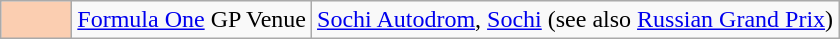<table class="wikitable">
<tr>
<td width=40px align=center style="background-color:#FBCEB1"></td>
<td><a href='#'>Formula One</a> GP Venue</td>
<td><a href='#'>Sochi Autodrom</a>, <a href='#'>Sochi</a> (see also <a href='#'>Russian Grand Prix</a>)</td>
</tr>
</table>
